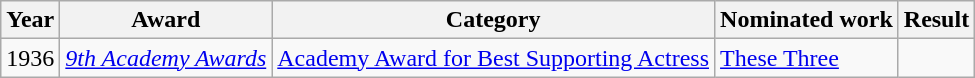<table class="wikitable sortable">
<tr>
<th>Year</th>
<th>Award</th>
<th>Category</th>
<th>Nominated work</th>
<th class="wikitable unsortable">Result</th>
</tr>
<tr>
<td>1936</td>
<td><em><a href='#'>9th Academy Awards</a></em></td>
<td><a href='#'>Academy Award for Best Supporting Actress</a></td>
<td><a href='#'>These Three</a></td>
<td></td>
</tr>
</table>
